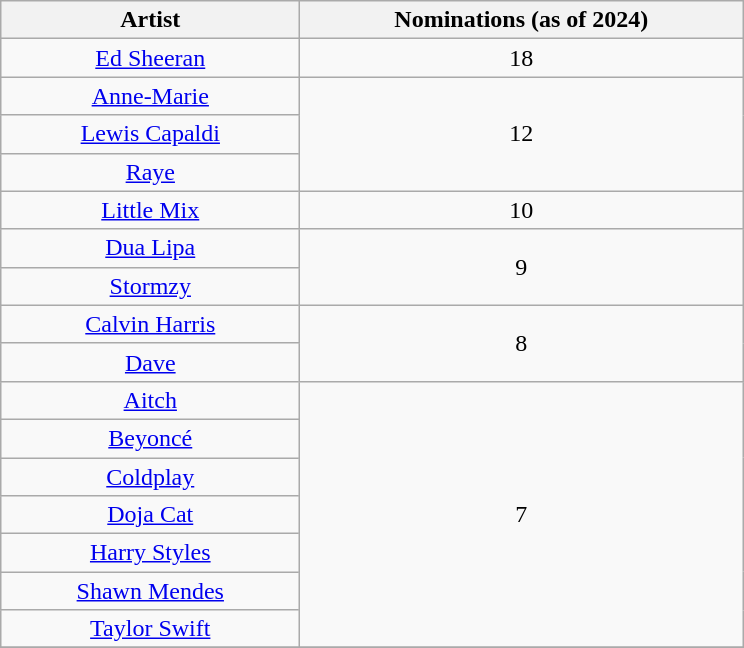<table class="wikitable plainrowheaders" style="text-align:center;">
<tr>
<th scope="col" style="width:12em;">Artist</th>
<th scope="col" style="width:18em;">Nominations (as of 2024)</th>
</tr>
<tr>
<td><a href='#'>Ed Sheeran</a></td>
<td align="center">18</td>
</tr>
<tr>
<td><a href='#'>Anne-Marie</a></td>
<td rowspan="3" align="center">12</td>
</tr>
<tr>
<td><a href='#'>Lewis Capaldi</a></td>
</tr>
<tr>
<td><a href='#'>Raye</a></td>
</tr>
<tr>
<td><a href='#'>Little Mix</a></td>
<td align="center">10</td>
</tr>
<tr>
<td><a href='#'>Dua Lipa</a></td>
<td rowspan="2">9</td>
</tr>
<tr>
<td><a href='#'>Stormzy</a></td>
</tr>
<tr>
<td><a href='#'>Calvin Harris</a></td>
<td rowspan="2">8</td>
</tr>
<tr>
<td><a href='#'>Dave</a></td>
</tr>
<tr>
<td><a href='#'>Aitch</a></td>
<td rowspan="7">7</td>
</tr>
<tr>
<td><a href='#'>Beyoncé</a></td>
</tr>
<tr>
<td><a href='#'>Coldplay</a></td>
</tr>
<tr>
<td><a href='#'>Doja Cat</a></td>
</tr>
<tr>
<td><a href='#'>Harry Styles</a></td>
</tr>
<tr>
<td><a href='#'>Shawn Mendes</a></td>
</tr>
<tr>
<td><a href='#'>Taylor Swift</a></td>
</tr>
<tr>
</tr>
</table>
